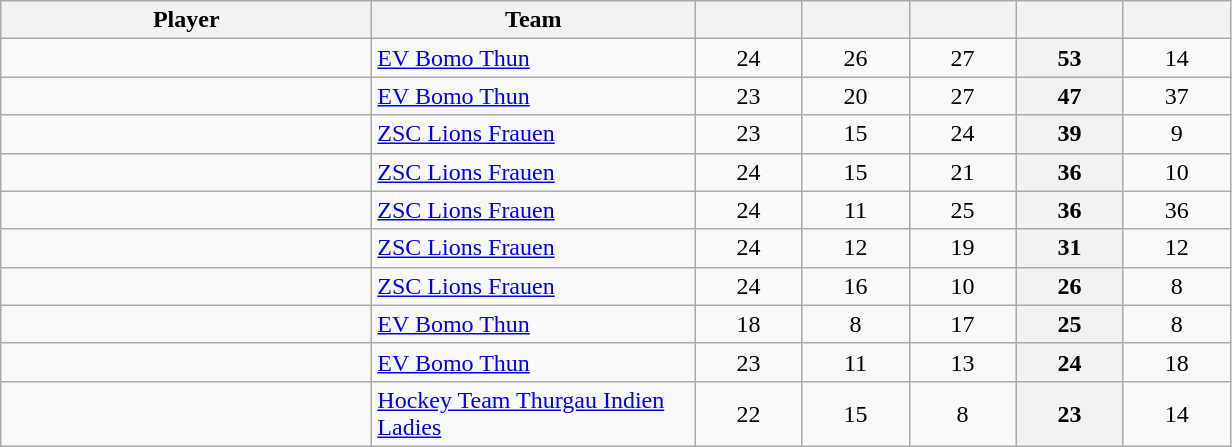<table class="wikitable sortable" style="text-align: center">
<tr>
<th style="width: 15em;">Player</th>
<th style="width: 13em;">Team</th>
<th style="width: 4em;"></th>
<th style="width: 4em;"></th>
<th style="width: 4em;"></th>
<th style="width: 4em;"></th>
<th style="width: 4em;"></th>
</tr>
<tr>
<td align="left"> </td>
<td align="left"><a href='#'>EV Bomo Thun</a></td>
<td>24</td>
<td>26</td>
<td>27</td>
<th>53</th>
<td>14</td>
</tr>
<tr>
<td align="left"> </td>
<td align="left"><a href='#'>EV Bomo Thun</a></td>
<td>23</td>
<td>20</td>
<td>27</td>
<th>47</th>
<td>37</td>
</tr>
<tr>
<td align="left"> </td>
<td align="left"><a href='#'>ZSC Lions Frauen</a></td>
<td>23</td>
<td>15</td>
<td>24</td>
<th>39</th>
<td>9</td>
</tr>
<tr>
<td align="left"> </td>
<td align="left"><a href='#'>ZSC Lions Frauen</a></td>
<td>24</td>
<td>15</td>
<td>21</td>
<th>36</th>
<td>10</td>
</tr>
<tr>
<td align="left"> </td>
<td align="left"><a href='#'>ZSC Lions Frauen</a></td>
<td>24</td>
<td>11</td>
<td>25</td>
<th>36</th>
<td>36</td>
</tr>
<tr>
<td align="left"> </td>
<td align="left"><a href='#'>ZSC Lions Frauen</a></td>
<td>24</td>
<td>12</td>
<td>19</td>
<th>31</th>
<td>12</td>
</tr>
<tr>
<td align="left"> </td>
<td align="left"><a href='#'>ZSC Lions Frauen</a></td>
<td>24</td>
<td>16</td>
<td>10</td>
<th>26</th>
<td>8</td>
</tr>
<tr>
<td align="left"> </td>
<td align="left"><a href='#'>EV Bomo Thun</a></td>
<td>18</td>
<td>8</td>
<td>17</td>
<th>25</th>
<td>8</td>
</tr>
<tr>
<td align="left"> </td>
<td align="left"><a href='#'>EV Bomo Thun</a></td>
<td>23</td>
<td>11</td>
<td>13</td>
<th>24</th>
<td>18</td>
</tr>
<tr>
<td align="left"> </td>
<td align="left"><a href='#'>Hockey Team Thurgau Indien Ladies</a></td>
<td>22</td>
<td>15</td>
<td>8</td>
<th>23</th>
<td>14</td>
</tr>
</table>
